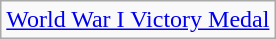<table class="wikitable" style="text-align:center">
<tr>
<td><a href='#'>World War I Victory Medal</a></td>
</tr>
</table>
